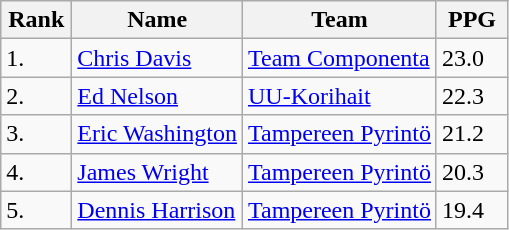<table class="wikitable">
<tr>
<th width=40>Rank</th>
<th>Name</th>
<th>Team</th>
<th width=40>PPG</th>
</tr>
<tr>
<td>1.</td>
<td> <a href='#'>Chris Davis</a></td>
<td><a href='#'>Team Componenta</a></td>
<td>23.0</td>
</tr>
<tr>
<td>2.</td>
<td> <a href='#'>Ed Nelson</a></td>
<td><a href='#'>UU-Korihait</a></td>
<td>22.3</td>
</tr>
<tr>
<td>3.</td>
<td> <a href='#'>Eric Washington</a></td>
<td><a href='#'>Tampereen Pyrintö</a></td>
<td>21.2</td>
</tr>
<tr>
<td>4.</td>
<td> <a href='#'>James Wright</a></td>
<td><a href='#'>Tampereen Pyrintö</a></td>
<td>20.3</td>
</tr>
<tr>
<td>5.</td>
<td> <a href='#'>Dennis Harrison</a></td>
<td><a href='#'>Tampereen Pyrintö</a></td>
<td>19.4</td>
</tr>
</table>
